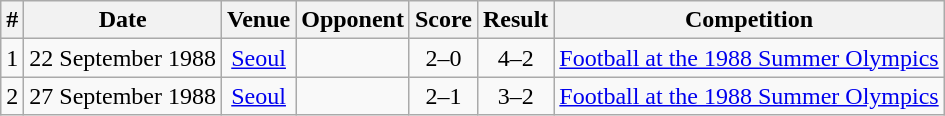<table class="wikitable" style="text-align:center">
<tr>
<th>#</th>
<th>Date</th>
<th>Venue</th>
<th>Opponent</th>
<th>Score</th>
<th>Result</th>
<th>Competition</th>
</tr>
<tr>
<td>1</td>
<td>22 September 1988</td>
<td><a href='#'>Seoul</a></td>
<td></td>
<td>2–0</td>
<td>4–2</td>
<td><a href='#'>Football at the 1988 Summer Olympics</a></td>
</tr>
<tr>
<td>2</td>
<td>27 September 1988</td>
<td><a href='#'>Seoul</a></td>
<td></td>
<td>2–1</td>
<td>3–2</td>
<td><a href='#'>Football at the 1988 Summer Olympics</a></td>
</tr>
</table>
